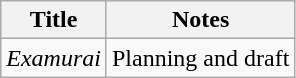<table class="wikitable">
<tr>
<th>Title</th>
<th>Notes</th>
</tr>
<tr>
<td><em>Examurai</em></td>
<td>Planning and draft</td>
</tr>
</table>
